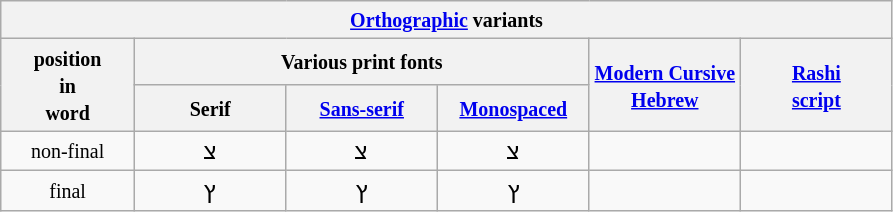<table class=wikitable style="text-align:center;">
<tr>
<th colspan=6><small><a href='#'>Orthographic</a> variants</small></th>
</tr>
<tr>
<th rowspan=2><small>position<br>in<br>word</small></th>
<th colspan=3><small>Various print fonts</small></th>
<th rowspan=2><small><a href='#'>Modern Cursive<br>Hebrew</a></small></th>
<th rowspan=2><small><a href='#'>Rashi<br>script</a></small></th>
</tr>
<tr>
<th><small>Serif</small></th>
<th><small><a href='#'>Sans-serif</a></small></th>
<th><small><a href='#'>Monospaced</a></small></th>
</tr>
<tr>
<td width=15%><small>non-final</small></td>
<td width=17%><span>צ</span></td>
<td width=17%><span>צ</span></td>
<td width=17%><span>צ</span></td>
<td width=17%></td>
<td width=17%></td>
</tr>
<tr>
<td width=15%><small>final</small></td>
<td width=17%><span>ץ</span></td>
<td width=17%><span>ץ</span></td>
<td width=17%><span>ץ</span></td>
<td width=17%></td>
<td width=17%></td>
</tr>
</table>
